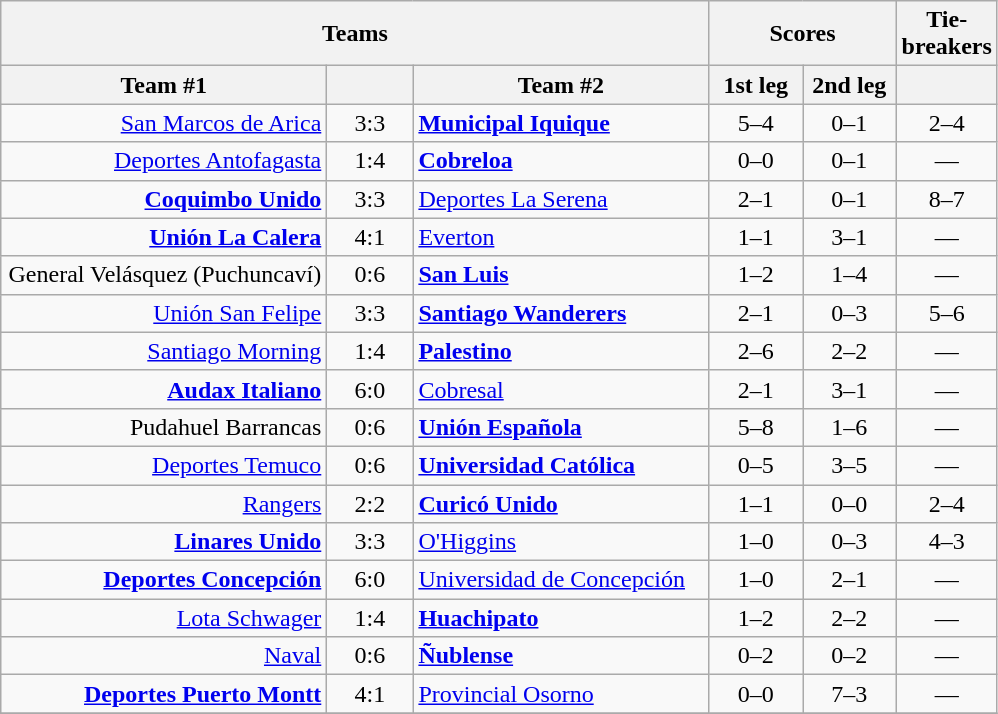<table class="wikitable" style="text-align: center;">
<tr>
<th colspan=3>Teams</th>
<th colspan=2>Scores</th>
<th colspan=3>Tie-breakers</th>
</tr>
<tr>
<th width="210">Team #1</th>
<th width="50"></th>
<th width="190">Team #2</th>
<th width="55">1st leg</th>
<th width="55">2nd leg</th>
<th width="50"></th>
</tr>
<tr>
<td align=right><a href='#'>San Marcos de Arica</a></td>
<td>3:3</td>
<td align=left><strong><a href='#'>Municipal Iquique</a></strong></td>
<td>5–4</td>
<td>0–1</td>
<td>2–4</td>
</tr>
<tr>
<td align=right><a href='#'>Deportes Antofagasta</a></td>
<td>1:4</td>
<td align=left><strong><a href='#'>Cobreloa</a></strong></td>
<td>0–0</td>
<td>0–1</td>
<td>—</td>
</tr>
<tr>
<td align=right><strong><a href='#'>Coquimbo Unido</a></strong></td>
<td>3:3</td>
<td align=left><a href='#'>Deportes La Serena</a></td>
<td>2–1</td>
<td>0–1</td>
<td>8–7</td>
</tr>
<tr>
<td align=right><strong><a href='#'>Unión La Calera</a></strong></td>
<td>4:1</td>
<td align=left><a href='#'>Everton</a></td>
<td>1–1</td>
<td>3–1</td>
<td>—</td>
</tr>
<tr>
<td align=right>General Velásquez (Puchuncaví)</td>
<td>0:6</td>
<td align=left><strong><a href='#'>San Luis</a></strong></td>
<td>1–2</td>
<td>1–4</td>
<td>—</td>
</tr>
<tr>
<td align=right><a href='#'>Unión San Felipe</a></td>
<td>3:3</td>
<td align=left><strong><a href='#'>Santiago Wanderers</a></strong></td>
<td>2–1</td>
<td>0–3</td>
<td>5–6</td>
</tr>
<tr>
<td align=right><a href='#'>Santiago Morning</a></td>
<td>1:4</td>
<td align=left><strong><a href='#'>Palestino</a></strong></td>
<td>2–6</td>
<td>2–2</td>
<td>—</td>
</tr>
<tr>
<td align=right><strong><a href='#'>Audax Italiano</a></strong></td>
<td>6:0</td>
<td align=left><a href='#'>Cobresal</a></td>
<td>2–1</td>
<td>3–1</td>
<td>—</td>
</tr>
<tr>
<td align=right>Pudahuel Barrancas</td>
<td>0:6</td>
<td align=left><strong><a href='#'>Unión Española</a></strong></td>
<td>5–8</td>
<td>1–6</td>
<td>—</td>
</tr>
<tr>
<td align=right><a href='#'>Deportes Temuco</a></td>
<td>0:6</td>
<td align=left><strong><a href='#'>Universidad Católica</a></strong></td>
<td>0–5</td>
<td>3–5</td>
<td>—</td>
</tr>
<tr>
<td align=right><a href='#'>Rangers</a></td>
<td>2:2</td>
<td align=left><strong><a href='#'>Curicó Unido</a></strong></td>
<td>1–1</td>
<td>0–0</td>
<td>2–4</td>
</tr>
<tr>
<td align=right><strong><a href='#'>Linares Unido</a></strong></td>
<td>3:3</td>
<td align=left><a href='#'>O'Higgins</a></td>
<td>1–0</td>
<td>0–3</td>
<td>4–3</td>
</tr>
<tr>
<td align=right><strong><a href='#'>Deportes Concepción</a></strong></td>
<td>6:0</td>
<td align=left><a href='#'>Universidad de Concepción</a></td>
<td>1–0</td>
<td>2–1</td>
<td>—</td>
</tr>
<tr>
<td align=right><a href='#'>Lota Schwager</a></td>
<td>1:4</td>
<td align=left><strong><a href='#'>Huachipato</a></strong></td>
<td>1–2</td>
<td>2–2</td>
<td>—</td>
</tr>
<tr>
<td align=right><a href='#'>Naval</a></td>
<td>0:6</td>
<td align=left><strong><a href='#'>Ñublense</a></strong></td>
<td>0–2</td>
<td>0–2</td>
<td>—</td>
</tr>
<tr>
<td align=right><strong><a href='#'>Deportes Puerto Montt</a></strong></td>
<td>4:1</td>
<td align=left><a href='#'>Provincial Osorno</a></td>
<td>0–0</td>
<td>7–3</td>
<td>—</td>
</tr>
<tr>
</tr>
</table>
